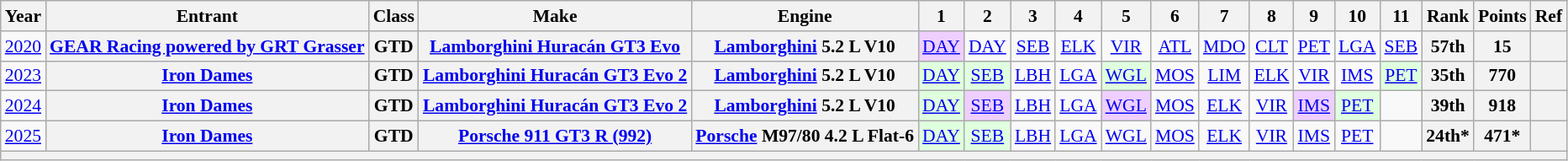<table class="wikitable" style="text-align:center; font-size:90%">
<tr>
<th>Year</th>
<th>Entrant</th>
<th>Class</th>
<th>Make</th>
<th>Engine</th>
<th>1</th>
<th>2</th>
<th>3</th>
<th>4</th>
<th>5</th>
<th>6</th>
<th>7</th>
<th>8</th>
<th>9</th>
<th>10</th>
<th>11</th>
<th>Rank</th>
<th>Points</th>
<th>Ref</th>
</tr>
<tr>
<td><a href='#'>2020</a></td>
<th><a href='#'>GEAR Racing powered by GRT Grasser</a></th>
<th>GTD</th>
<th><a href='#'>Lamborghini Huracán GT3 Evo</a></th>
<th><a href='#'>Lamborghini</a> 5.2 L V10</th>
<td style="background:#EFCFFF;"><a href='#'>DAY</a><br></td>
<td><a href='#'>DAY</a></td>
<td><a href='#'>SEB</a></td>
<td><a href='#'>ELK</a></td>
<td><a href='#'>VIR</a></td>
<td><a href='#'>ATL</a></td>
<td><a href='#'>MDO</a></td>
<td><a href='#'>CLT</a></td>
<td><a href='#'>PET</a></td>
<td><a href='#'>LGA</a></td>
<td><a href='#'>SEB</a></td>
<th>57th</th>
<th>15</th>
<th></th>
</tr>
<tr>
<td><a href='#'>2023</a></td>
<th><a href='#'>Iron Dames</a></th>
<th>GTD</th>
<th><a href='#'>Lamborghini Huracán GT3 Evo 2</a></th>
<th><a href='#'>Lamborghini</a> 5.2 L V10</th>
<td style="background:#DFFFDF;"><a href='#'>DAY</a><br></td>
<td style="background:#DFFFDF;"><a href='#'>SEB</a><br></td>
<td><a href='#'>LBH</a></td>
<td><a href='#'>LGA</a></td>
<td style="background:#DFFFDF;"><a href='#'>WGL</a><br></td>
<td><a href='#'>MOS</a></td>
<td><a href='#'>LIM</a></td>
<td><a href='#'>ELK</a></td>
<td><a href='#'>VIR</a></td>
<td><a href='#'>IMS</a></td>
<td style="background:#DFFFDF;"><a href='#'>PET</a><br></td>
<th>35th</th>
<th>770</th>
<th></th>
</tr>
<tr>
<td><a href='#'>2024</a></td>
<th><a href='#'>Iron Dames</a></th>
<th>GTD</th>
<th><a href='#'>Lamborghini Huracán GT3 Evo 2</a></th>
<th><a href='#'>Lamborghini</a> 5.2 L V10</th>
<td style="background:#DFFFDF;"><a href='#'>DAY</a><br></td>
<td style="background:#EFCFFF;"><a href='#'>SEB</a><br></td>
<td><a href='#'>LBH</a></td>
<td><a href='#'>LGA</a></td>
<td style="background:#EFCFFF;"><a href='#'>WGL</a><br></td>
<td><a href='#'>MOS</a></td>
<td><a href='#'>ELK</a></td>
<td><a href='#'>VIR</a></td>
<td style="background:#EFCFFF;"><a href='#'>IMS</a><br></td>
<td style="background:#DFFFDF;"><a href='#'>PET</a><br></td>
<td></td>
<th>39th</th>
<th>918</th>
<th></th>
</tr>
<tr>
<td><a href='#'>2025</a></td>
<th><a href='#'>Iron Dames</a></th>
<th>GTD</th>
<th><a href='#'>Porsche 911 GT3 R (992)</a></th>
<th><a href='#'>Porsche</a> M97/80 4.2 L Flat-6</th>
<td style="background:#DFFFDF;"><a href='#'>DAY</a><br></td>
<td style="background:#DFFFDF;"><a href='#'>SEB</a><br></td>
<td><a href='#'>LBH</a></td>
<td><a href='#'>LGA</a></td>
<td><a href='#'>WGL</a></td>
<td><a href='#'>MOS</a></td>
<td><a href='#'>ELK</a></td>
<td><a href='#'>VIR</a></td>
<td><a href='#'>IMS</a></td>
<td><a href='#'>PET</a></td>
<td></td>
<th>24th*</th>
<th>471*</th>
<th></th>
</tr>
<tr>
<th colspan="19"></th>
</tr>
</table>
